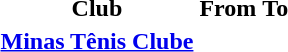<table>
<tr>
<th scope=col>Club</th>
<th scope=col>From</th>
<th scope=col>To</th>
</tr>
<tr>
<th scope=row> <a href='#'>Minas Tênis Clube</a></th>
<td></td>
<td></td>
</tr>
</table>
